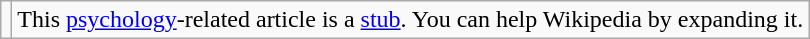<table class="wikitable">
<tr>
<td></td>
<td>This <a href='#'>psychology</a>-related article is a <a href='#'>stub</a>. You can help Wikipedia by expanding it.</td>
</tr>
</table>
